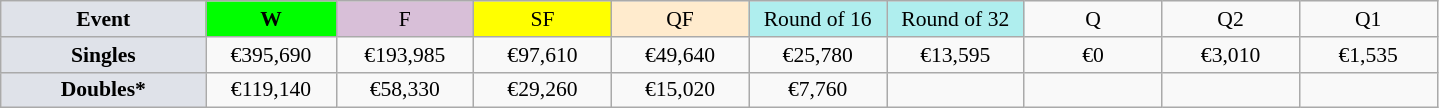<table class=wikitable style=font-size:90%;text-align:center>
<tr>
<td style="width:130px; background:#dfe2e9;"><strong>Event</strong></td>
<td style="width:80px; background:lime;"><strong>W</strong></td>
<td style="width:85px; background:thistle;">F</td>
<td style="width:85px; background:#ff0;">SF</td>
<td style="width:85px; background:#ffebcd;">QF</td>
<td style="width:85px; background:#afeeee;">Round of 16</td>
<td style="width:85px; background:#afeeee;">Round of 32</td>
<td width=85>Q</td>
<td width=85>Q2</td>
<td width=85>Q1</td>
</tr>
<tr>
<td style="background:#dfe2e9;"><strong>Singles</strong></td>
<td>€395,690</td>
<td>€193,985</td>
<td>€97,610</td>
<td>€49,640</td>
<td>€25,780</td>
<td>€13,595</td>
<td>€0</td>
<td>€3,010</td>
<td>€1,535</td>
</tr>
<tr>
<td style="background:#dfe2e9;"><strong>Doubles*</strong></td>
<td>€119,140</td>
<td>€58,330</td>
<td>€29,260</td>
<td>€15,020</td>
<td>€7,760</td>
<td></td>
<td></td>
<td></td>
<td></td>
</tr>
</table>
